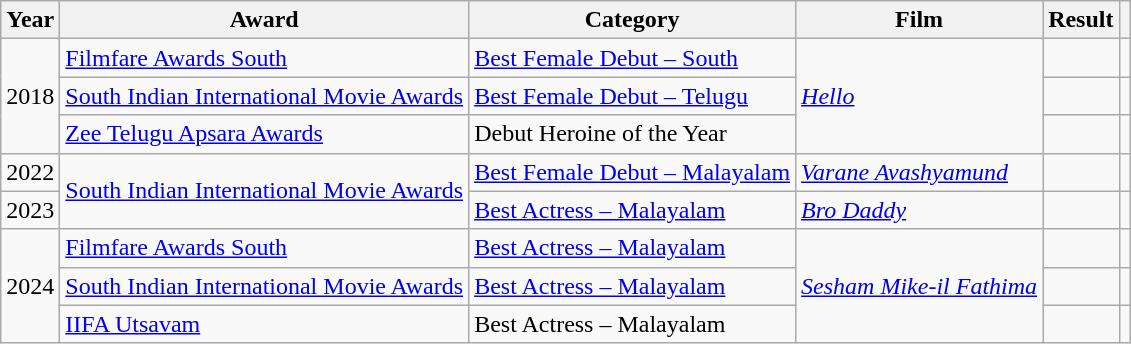<table class="wikitable plainrowheaders">
<tr>
<th scope="col">Year</th>
<th scope="col">Award</th>
<th scope="col">Category</th>
<th scope="col">Film</th>
<th scope="col">Result</th>
<th class="unsortable" scope="col"></th>
</tr>
<tr>
<td rowspan="3">2018</td>
<td><a href='#'>Filmfare Awards South</a></td>
<td><a href='#'>Best Female Debut – South</a></td>
<td rowspan="3"><em><a href='#'>Hello</a></em></td>
<td></td>
<td></td>
</tr>
<tr>
<td><a href='#'>South Indian International Movie Awards</a></td>
<td><a href='#'>Best Female Debut – Telugu</a></td>
<td></td>
<td></td>
</tr>
<tr>
<td><a href='#'>Zee Telugu Apsara Awards</a></td>
<td>Debut Heroine of the Year</td>
<td></td>
<td></td>
</tr>
<tr>
<td>2022</td>
<td rowspan="2"><a href='#'>South Indian International Movie Awards</a></td>
<td><a href='#'>Best Female Debut – Malayalam</a></td>
<td><em><a href='#'>Varane Avashyamund</a></em></td>
<td></td>
<td></td>
</tr>
<tr>
<td>2023</td>
<td><a href='#'>Best Actress – Malayalam</a></td>
<td><em><a href='#'>Bro Daddy</a></em></td>
<td></td>
<td></td>
</tr>
<tr>
<td rowspan="3">2024</td>
<td><a href='#'>Filmfare Awards South</a></td>
<td><a href='#'>Best Actress – Malayalam</a></td>
<td rowspan="3"><em><a href='#'>Sesham Mike-il Fathima</a></em></td>
<td></td>
<td></td>
</tr>
<tr>
<td><a href='#'>South Indian International Movie Awards</a></td>
<td><a href='#'>Best Actress – Malayalam</a></td>
<td></td>
<td></td>
</tr>
<tr>
<td><a href='#'>IIFA Utsavam</a></td>
<td>Best Actress – Malayalam</td>
<td></td>
<td></td>
</tr>
</table>
